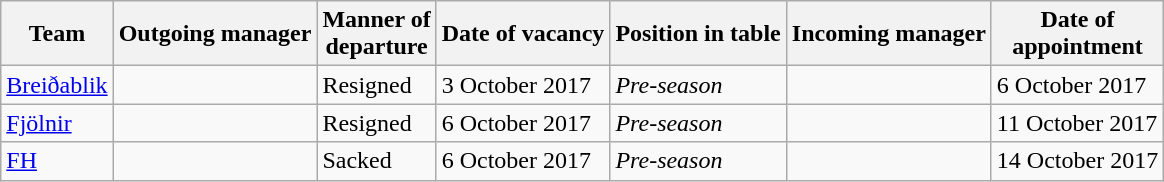<table class="wikitable sortable">
<tr>
<th>Team</th>
<th>Outgoing manager</th>
<th>Manner of<br>departure</th>
<th>Date of vacancy</th>
<th>Position in table</th>
<th>Incoming manager</th>
<th>Date of<br>appointment</th>
</tr>
<tr>
<td><a href='#'>Breiðablik</a></td>
<td> </td>
<td rowspan=1>Resigned</td>
<td>3 October 2017</td>
<td><em>Pre-season</em></td>
<td> </td>
<td>6 October 2017</td>
</tr>
<tr>
<td><a href='#'>Fjölnir</a></td>
<td> </td>
<td rowspan=1>Resigned</td>
<td>6 October 2017</td>
<td><em>Pre-season</em></td>
<td> </td>
<td>11 October 2017</td>
</tr>
<tr>
<td><a href='#'>FH</a></td>
<td> </td>
<td rowspan=1>Sacked</td>
<td>6 October 2017</td>
<td><em>Pre-season</em></td>
<td> </td>
<td>14 October 2017</td>
</tr>
</table>
